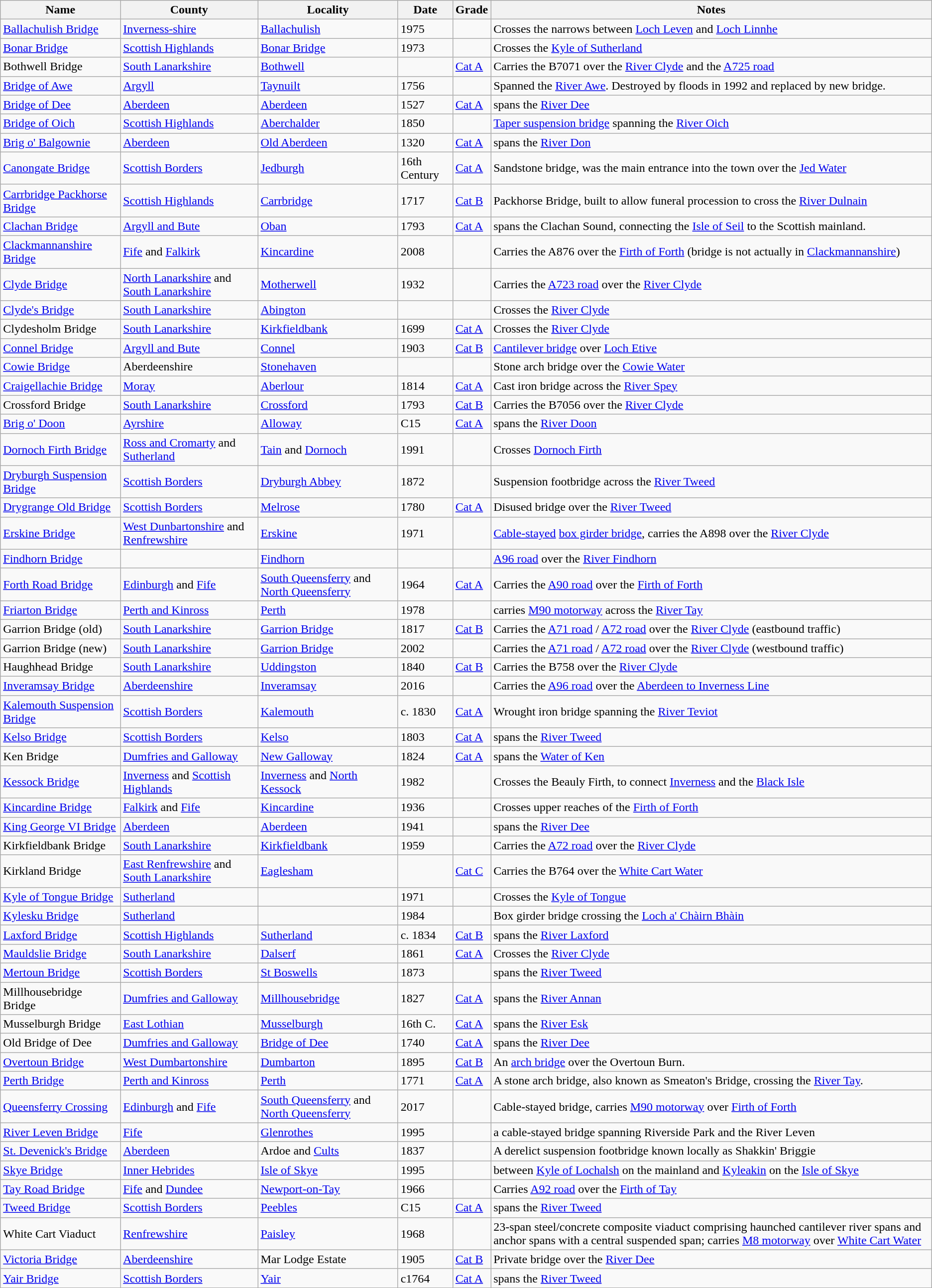<table class="wikitable sortable">
<tr>
<th>Name</th>
<th>County</th>
<th>Locality</th>
<th>Date</th>
<th>Grade</th>
<th class="unsortable">Notes</th>
</tr>
<tr>
<td><a href='#'>Ballachulish Bridge</a></td>
<td><a href='#'>Inverness-shire</a></td>
<td><a href='#'>Ballachulish</a></td>
<td>1975</td>
<td></td>
<td>Crosses the narrows between <a href='#'>Loch Leven</a> and <a href='#'>Loch Linnhe</a></td>
</tr>
<tr>
<td><a href='#'>Bonar Bridge</a></td>
<td><a href='#'>Scottish Highlands</a></td>
<td><a href='#'>Bonar Bridge</a></td>
<td>1973</td>
<td></td>
<td>Crosses the <a href='#'>Kyle of Sutherland</a></td>
</tr>
<tr>
<td>Bothwell Bridge</td>
<td><a href='#'>South Lanarkshire</a></td>
<td><a href='#'>Bothwell</a></td>
<td></td>
<td><a href='#'>Cat A</a></td>
<td>Carries the B7071 over the <a href='#'>River Clyde</a> and the <a href='#'>A725 road</a></td>
</tr>
<tr>
<td><a href='#'>Bridge of Awe</a></td>
<td><a href='#'>Argyll</a></td>
<td><a href='#'>Taynuilt</a></td>
<td>1756</td>
<td></td>
<td>Spanned the <a href='#'>River Awe</a>. Destroyed by floods in 1992 and replaced by new bridge.</td>
</tr>
<tr>
<td><a href='#'>Bridge of Dee</a></td>
<td><a href='#'>Aberdeen</a></td>
<td><a href='#'>Aberdeen</a></td>
<td>1527</td>
<td><a href='#'>Cat A</a></td>
<td>spans the <a href='#'>River Dee</a></td>
</tr>
<tr>
<td><a href='#'>Bridge of Oich</a></td>
<td><a href='#'>Scottish Highlands</a></td>
<td><a href='#'>Aberchalder</a></td>
<td>1850</td>
<td></td>
<td><a href='#'>Taper suspension bridge</a> spanning the <a href='#'>River Oich</a></td>
</tr>
<tr>
<td><a href='#'>Brig o' Balgownie</a></td>
<td><a href='#'>Aberdeen</a></td>
<td><a href='#'>Old Aberdeen</a></td>
<td>1320</td>
<td><a href='#'>Cat A</a></td>
<td>spans the <a href='#'>River Don</a></td>
</tr>
<tr>
<td><a href='#'>Canongate Bridge</a></td>
<td><a href='#'>Scottish Borders</a></td>
<td><a href='#'>Jedburgh</a></td>
<td>16th Century</td>
<td><a href='#'>Cat A</a></td>
<td>Sandstone bridge, was the main entrance into the town over the <a href='#'>Jed Water</a></td>
</tr>
<tr>
<td><a href='#'>Carrbridge Packhorse Bridge</a></td>
<td><a href='#'>Scottish Highlands</a></td>
<td><a href='#'>Carrbridge</a></td>
<td>1717</td>
<td><a href='#'>Cat B</a></td>
<td>Packhorse Bridge, built to allow funeral procession to cross the <a href='#'>River Dulnain</a></td>
</tr>
<tr>
<td><a href='#'>Clachan Bridge</a></td>
<td><a href='#'>Argyll and Bute</a></td>
<td><a href='#'>Oban</a></td>
<td>1793</td>
<td><a href='#'>Cat A</a></td>
<td>spans the Clachan Sound, connecting the <a href='#'>Isle of Seil</a> to the Scottish mainland.</td>
</tr>
<tr>
<td><a href='#'>Clackmannanshire Bridge</a></td>
<td><a href='#'>Fife</a> and <a href='#'>Falkirk</a></td>
<td><a href='#'>Kincardine</a></td>
<td>2008</td>
<td></td>
<td>Carries the A876 over the <a href='#'>Firth of Forth</a> (bridge is not actually in <a href='#'>Clackmannanshire</a>)</td>
</tr>
<tr>
<td><a href='#'>Clyde Bridge</a></td>
<td><a href='#'>North Lanarkshire</a> and <a href='#'>South Lanarkshire</a></td>
<td><a href='#'>Motherwell</a></td>
<td>1932</td>
<td></td>
<td>Carries the <a href='#'>A723 road</a> over the <a href='#'>River Clyde</a></td>
</tr>
<tr>
<td><a href='#'>Clyde's Bridge</a></td>
<td><a href='#'>South Lanarkshire</a></td>
<td><a href='#'>Abington</a></td>
<td></td>
<td></td>
<td>Crosses the <a href='#'>River Clyde</a></td>
</tr>
<tr>
<td>Clydesholm Bridge</td>
<td><a href='#'>South Lanarkshire</a></td>
<td><a href='#'>Kirkfieldbank</a></td>
<td>1699</td>
<td><a href='#'>Cat A</a></td>
<td>Crosses the <a href='#'>River Clyde</a></td>
</tr>
<tr>
<td><a href='#'>Connel Bridge</a></td>
<td><a href='#'>Argyll and Bute</a></td>
<td><a href='#'>Connel</a></td>
<td>1903</td>
<td><a href='#'>Cat B</a></td>
<td><a href='#'>Cantilever bridge</a> over <a href='#'>Loch Etive</a></td>
</tr>
<tr>
<td><a href='#'>Cowie Bridge</a></td>
<td>Aberdeenshire</td>
<td><a href='#'>Stonehaven</a></td>
<td></td>
<td></td>
<td>Stone arch bridge over the <a href='#'>Cowie Water</a></td>
</tr>
<tr>
<td><a href='#'>Craigellachie Bridge</a></td>
<td><a href='#'>Moray</a></td>
<td><a href='#'>Aberlour</a></td>
<td>1814</td>
<td><a href='#'>Cat A</a></td>
<td>Cast iron bridge across the <a href='#'>River Spey</a></td>
</tr>
<tr>
<td>Crossford Bridge</td>
<td><a href='#'>South Lanarkshire</a></td>
<td><a href='#'>Crossford</a></td>
<td>1793</td>
<td><a href='#'>Cat B</a></td>
<td>Carries the B7056 over the <a href='#'>River Clyde</a></td>
</tr>
<tr>
<td><a href='#'>Brig o' Doon</a></td>
<td><a href='#'>Ayrshire</a></td>
<td><a href='#'>Alloway</a></td>
<td>C15</td>
<td><a href='#'>Cat A</a></td>
<td>spans the <a href='#'>River Doon</a></td>
</tr>
<tr>
<td><a href='#'>Dornoch Firth Bridge</a></td>
<td><a href='#'>Ross and Cromarty</a> and <a href='#'>Sutherland</a></td>
<td><a href='#'>Tain</a> and <a href='#'>Dornoch</a></td>
<td>1991</td>
<td></td>
<td>Crosses <a href='#'>Dornoch Firth</a></td>
</tr>
<tr>
<td><a href='#'>Dryburgh Suspension Bridge</a></td>
<td><a href='#'>Scottish Borders</a></td>
<td><a href='#'>Dryburgh Abbey</a></td>
<td>1872</td>
<td></td>
<td>Suspension footbridge across the <a href='#'>River Tweed</a></td>
</tr>
<tr>
<td><a href='#'>Drygrange Old Bridge</a></td>
<td><a href='#'>Scottish Borders</a></td>
<td><a href='#'>Melrose</a></td>
<td>1780</td>
<td><a href='#'>Cat A</a></td>
<td>Disused bridge over the <a href='#'>River Tweed</a></td>
</tr>
<tr>
<td><a href='#'>Erskine Bridge</a></td>
<td><a href='#'>West Dunbartonshire</a> and <a href='#'>Renfrewshire</a></td>
<td><a href='#'>Erskine</a></td>
<td>1971</td>
<td></td>
<td><a href='#'>Cable-stayed</a> <a href='#'>box girder bridge</a>, carries the A898 over the <a href='#'>River Clyde</a></td>
</tr>
<tr>
<td><a href='#'>Findhorn Bridge</a></td>
<td></td>
<td><a href='#'>Findhorn</a></td>
<td></td>
<td></td>
<td><a href='#'>A96 road</a> over the <a href='#'>River Findhorn</a></td>
</tr>
<tr>
<td><a href='#'>Forth Road Bridge</a></td>
<td><a href='#'>Edinburgh</a> and <a href='#'>Fife</a></td>
<td><a href='#'>South Queensferry</a> and <a href='#'>North Queensferry</a></td>
<td>1964</td>
<td><a href='#'>Cat A</a></td>
<td>Carries the <a href='#'>A90 road</a> over the <a href='#'>Firth of Forth</a></td>
</tr>
<tr>
<td><a href='#'>Friarton Bridge</a></td>
<td><a href='#'>Perth and Kinross</a></td>
<td><a href='#'>Perth</a></td>
<td>1978</td>
<td></td>
<td>carries <a href='#'>M90 motorway</a> across the <a href='#'>River Tay</a></td>
</tr>
<tr>
<td>Garrion Bridge (old)</td>
<td><a href='#'>South Lanarkshire</a></td>
<td><a href='#'>Garrion Bridge</a></td>
<td>1817</td>
<td><a href='#'>Cat B</a></td>
<td>Carries the <a href='#'>A71 road</a> / <a href='#'>A72 road</a> over the <a href='#'>River Clyde</a> (eastbound traffic)</td>
</tr>
<tr>
<td>Garrion Bridge (new)</td>
<td><a href='#'>South Lanarkshire</a></td>
<td><a href='#'>Garrion Bridge</a></td>
<td>2002</td>
<td></td>
<td>Carries the <a href='#'>A71 road</a> / <a href='#'>A72 road</a> over the <a href='#'>River Clyde</a> (westbound traffic)</td>
</tr>
<tr>
<td>Haughhead Bridge</td>
<td><a href='#'>South Lanarkshire</a></td>
<td><a href='#'>Uddingston</a></td>
<td>1840</td>
<td><a href='#'>Cat B</a></td>
<td>Carries the B758 over the <a href='#'>River Clyde</a></td>
</tr>
<tr>
<td><a href='#'>Inveramsay Bridge</a></td>
<td><a href='#'>Aberdeenshire</a></td>
<td><a href='#'>Inveramsay</a></td>
<td>2016</td>
<td></td>
<td>Carries the <a href='#'>A96 road</a> over the <a href='#'>Aberdeen to Inverness Line</a></td>
</tr>
<tr>
<td><a href='#'>Kalemouth Suspension Bridge</a></td>
<td><a href='#'>Scottish Borders</a></td>
<td><a href='#'>Kalemouth</a></td>
<td>c. 1830</td>
<td><a href='#'>Cat A</a></td>
<td>Wrought iron bridge spanning the <a href='#'>River Teviot</a></td>
</tr>
<tr>
<td><a href='#'>Kelso Bridge</a></td>
<td><a href='#'>Scottish Borders</a></td>
<td><a href='#'>Kelso</a></td>
<td>1803</td>
<td><a href='#'>Cat A</a></td>
<td>spans the <a href='#'>River Tweed</a></td>
</tr>
<tr>
<td>Ken Bridge</td>
<td><a href='#'>Dumfries and Galloway</a></td>
<td><a href='#'>New Galloway</a></td>
<td>1824</td>
<td><a href='#'>Cat A</a></td>
<td>spans the <a href='#'>Water of Ken</a></td>
</tr>
<tr>
<td><a href='#'>Kessock Bridge</a></td>
<td><a href='#'>Inverness</a> and <a href='#'>Scottish Highlands</a></td>
<td><a href='#'>Inverness</a> and <a href='#'>North Kessock</a></td>
<td>1982</td>
<td></td>
<td>Crosses the Beauly Firth, to connect <a href='#'>Inverness</a> and the <a href='#'>Black Isle</a></td>
</tr>
<tr>
<td><a href='#'>Kincardine Bridge</a></td>
<td><a href='#'>Falkirk</a> and <a href='#'>Fife</a></td>
<td><a href='#'>Kincardine</a></td>
<td>1936</td>
<td></td>
<td>Crosses upper reaches of the <a href='#'>Firth of Forth</a></td>
</tr>
<tr>
<td><a href='#'>King George VI Bridge</a></td>
<td><a href='#'>Aberdeen</a></td>
<td><a href='#'>Aberdeen</a></td>
<td>1941</td>
<td></td>
<td>spans the <a href='#'>River Dee</a></td>
</tr>
<tr>
<td>Kirkfieldbank Bridge</td>
<td><a href='#'>South Lanarkshire</a></td>
<td><a href='#'>Kirkfieldbank</a></td>
<td>1959</td>
<td></td>
<td>Carries the <a href='#'>A72 road</a> over the <a href='#'>River Clyde</a></td>
</tr>
<tr>
<td>Kirkland Bridge</td>
<td><a href='#'>East Renfrewshire</a> and <a href='#'>South Lanarkshire</a></td>
<td><a href='#'>Eaglesham</a></td>
<td></td>
<td><a href='#'>Cat C</a></td>
<td>Carries the B764 over the <a href='#'>White Cart Water</a></td>
</tr>
<tr>
<td><a href='#'>Kyle of Tongue Bridge</a></td>
<td><a href='#'>Sutherland</a></td>
<td></td>
<td>1971</td>
<td></td>
<td>Crosses the <a href='#'>Kyle of Tongue</a></td>
</tr>
<tr>
<td><a href='#'>Kylesku Bridge</a></td>
<td><a href='#'>Sutherland</a></td>
<td></td>
<td>1984</td>
<td></td>
<td>Box girder bridge crossing the <a href='#'>Loch a' Chàirn Bhàin</a></td>
</tr>
<tr>
<td><a href='#'>Laxford Bridge</a></td>
<td><a href='#'>Scottish Highlands</a></td>
<td><a href='#'>Sutherland</a></td>
<td>c. 1834</td>
<td><a href='#'>Cat B</a></td>
<td>spans the <a href='#'>River Laxford</a></td>
</tr>
<tr>
<td><a href='#'>Mauldslie Bridge</a></td>
<td><a href='#'>South Lanarkshire</a></td>
<td><a href='#'>Dalserf</a></td>
<td>1861</td>
<td><a href='#'>Cat A</a></td>
<td>Crosses the <a href='#'>River Clyde</a></td>
</tr>
<tr>
<td><a href='#'>Mertoun Bridge</a></td>
<td><a href='#'>Scottish Borders</a></td>
<td><a href='#'>St Boswells</a></td>
<td>1873</td>
<td></td>
<td>spans the <a href='#'>River Tweed</a></td>
</tr>
<tr>
<td>Millhousebridge Bridge</td>
<td><a href='#'>Dumfries and Galloway</a></td>
<td><a href='#'>Millhousebridge</a></td>
<td>1827</td>
<td><a href='#'>Cat A</a></td>
<td>spans the <a href='#'>River Annan</a></td>
</tr>
<tr>
<td>Musselburgh Bridge</td>
<td><a href='#'>East Lothian</a></td>
<td><a href='#'>Musselburgh</a></td>
<td>16th C.</td>
<td><a href='#'>Cat A</a></td>
<td>spans the <a href='#'>River Esk</a></td>
</tr>
<tr>
<td>Old Bridge of Dee</td>
<td><a href='#'>Dumfries and Galloway</a></td>
<td><a href='#'>Bridge of Dee</a></td>
<td>1740</td>
<td><a href='#'>Cat A</a></td>
<td>spans the <a href='#'>River Dee</a></td>
</tr>
<tr>
<td><a href='#'>Overtoun Bridge</a></td>
<td><a href='#'>West Dumbartonshire</a></td>
<td><a href='#'>Dumbarton</a></td>
<td>1895</td>
<td><a href='#'>Cat B</a></td>
<td>An <a href='#'>arch bridge</a> over the Overtoun Burn.</td>
</tr>
<tr>
<td><a href='#'>Perth Bridge</a></td>
<td><a href='#'>Perth and Kinross</a></td>
<td><a href='#'>Perth</a></td>
<td>1771</td>
<td><a href='#'>Cat A</a></td>
<td>A stone arch bridge, also known as Smeaton's Bridge, crossing the <a href='#'>River Tay</a>.</td>
</tr>
<tr>
<td><a href='#'>Queensferry Crossing</a></td>
<td><a href='#'>Edinburgh</a> and <a href='#'>Fife</a></td>
<td><a href='#'>South Queensferry</a> and <a href='#'>North Queensferry</a></td>
<td>2017</td>
<td></td>
<td>Cable-stayed bridge, carries <a href='#'>M90 motorway</a> over <a href='#'>Firth of Forth</a></td>
</tr>
<tr>
<td><a href='#'>River Leven Bridge</a></td>
<td><a href='#'>Fife</a></td>
<td><a href='#'>Glenrothes</a></td>
<td>1995</td>
<td></td>
<td>a cable-stayed bridge spanning Riverside Park and the River Leven</td>
</tr>
<tr>
<td><a href='#'>St. Devenick's Bridge</a></td>
<td><a href='#'>Aberdeen</a></td>
<td>Ardoe and <a href='#'>Cults</a></td>
<td>1837</td>
<td></td>
<td>A derelict suspension footbridge known locally as Shakkin' Briggie</td>
</tr>
<tr>
<td><a href='#'>Skye Bridge</a></td>
<td><a href='#'>Inner Hebrides</a></td>
<td><a href='#'>Isle of Skye</a></td>
<td>1995</td>
<td></td>
<td>between <a href='#'>Kyle of Lochalsh</a> on the mainland and <a href='#'>Kyleakin</a> on the <a href='#'>Isle of Skye</a></td>
</tr>
<tr>
<td><a href='#'>Tay Road Bridge</a></td>
<td><a href='#'>Fife</a> and <a href='#'>Dundee</a></td>
<td><a href='#'>Newport-on-Tay</a></td>
<td>1966</td>
<td></td>
<td>Carries <a href='#'>A92 road</a> over the <a href='#'>Firth of Tay</a></td>
</tr>
<tr>
<td><a href='#'>Tweed Bridge</a></td>
<td><a href='#'>Scottish Borders</a></td>
<td><a href='#'>Peebles</a></td>
<td>C15</td>
<td><a href='#'>Cat A</a></td>
<td>spans the <a href='#'>River Tweed</a></td>
</tr>
<tr>
<td>White Cart Viaduct</td>
<td><a href='#'>Renfrewshire</a></td>
<td><a href='#'>Paisley</a></td>
<td>1968</td>
<td></td>
<td>23-span steel/concrete composite viaduct comprising haunched cantilever river spans and anchor spans with a central suspended span; carries <a href='#'>M8 motorway</a> over <a href='#'>White Cart Water</a></td>
</tr>
<tr>
<td><a href='#'>Victoria Bridge</a></td>
<td><a href='#'>Aberdeenshire</a></td>
<td>Mar Lodge Estate</td>
<td>1905</td>
<td><a href='#'>Cat B</a></td>
<td>Private bridge over the <a href='#'>River Dee</a></td>
</tr>
<tr>
<td><a href='#'>Yair Bridge</a></td>
<td><a href='#'>Scottish Borders</a></td>
<td><a href='#'>Yair</a></td>
<td>c1764</td>
<td><a href='#'>Cat A</a></td>
<td>spans the <a href='#'>River Tweed</a></td>
</tr>
</table>
